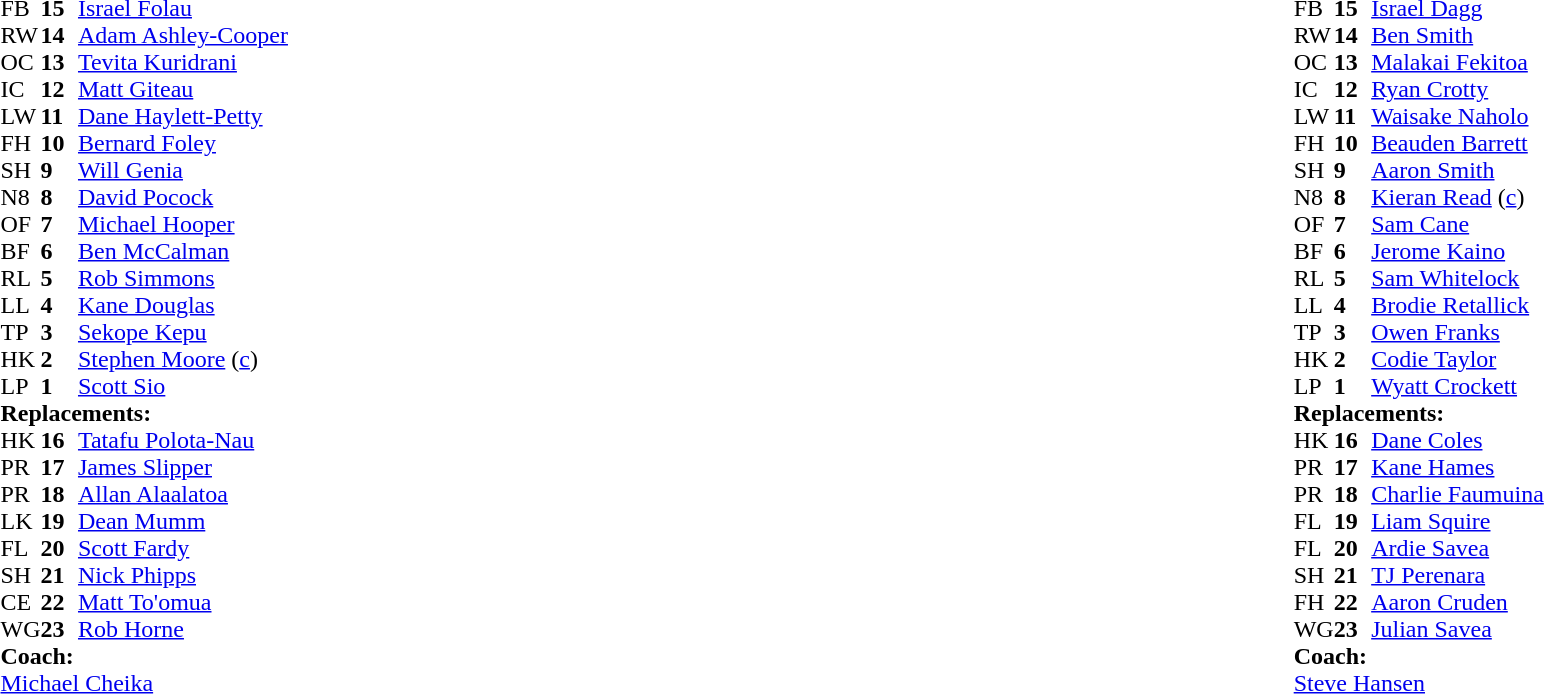<table width="100%">
<tr>
<td valign="top" width="50%"><br><table style="font-size: 100%" cellspacing="0" cellpadding="0">
<tr>
<th width="25"></th>
<th width="25"></th>
</tr>
<tr>
<td>FB</td>
<td><strong>15</strong></td>
<td><a href='#'>Israel Folau</a></td>
</tr>
<tr>
<td>RW</td>
<td><strong>14</strong></td>
<td><a href='#'>Adam Ashley-Cooper</a></td>
</tr>
<tr>
<td>OC</td>
<td><strong>13</strong></td>
<td><a href='#'>Tevita Kuridrani</a></td>
</tr>
<tr>
<td>IC</td>
<td><strong>12</strong></td>
<td><a href='#'>Matt Giteau</a></td>
<td></td>
<td></td>
</tr>
<tr>
<td>LW</td>
<td><strong>11</strong></td>
<td><a href='#'>Dane Haylett-Petty</a></td>
</tr>
<tr>
<td>FH</td>
<td><strong>10</strong></td>
<td><a href='#'>Bernard Foley</a></td>
</tr>
<tr>
<td>SH</td>
<td><strong>9</strong></td>
<td><a href='#'>Will Genia</a></td>
</tr>
<tr>
<td>N8</td>
<td><strong>8</strong></td>
<td><a href='#'>David Pocock</a></td>
</tr>
<tr>
<td>OF</td>
<td><strong>7</strong></td>
<td><a href='#'>Michael Hooper</a></td>
</tr>
<tr>
<td>BF</td>
<td><strong>6</strong></td>
<td><a href='#'>Ben McCalman</a></td>
<td></td>
<td></td>
</tr>
<tr>
<td>RL</td>
<td><strong>5</strong></td>
<td><a href='#'>Rob Simmons</a></td>
<td></td>
<td></td>
</tr>
<tr>
<td>LL</td>
<td><strong>4</strong></td>
<td><a href='#'>Kane Douglas</a></td>
</tr>
<tr>
<td>TP</td>
<td><strong>3</strong></td>
<td><a href='#'>Sekope Kepu</a></td>
<td></td>
<td></td>
</tr>
<tr>
<td>HK</td>
<td><strong>2</strong></td>
<td><a href='#'>Stephen Moore</a> (<a href='#'>c</a>)</td>
<td></td>
<td></td>
</tr>
<tr>
<td>LP</td>
<td><strong>1</strong></td>
<td><a href='#'>Scott Sio</a></td>
<td></td>
<td></td>
<td></td>
</tr>
<tr>
<td colspan="3"><strong>Replacements:</strong></td>
</tr>
<tr>
<td>HK</td>
<td><strong>16</strong></td>
<td><a href='#'>Tatafu Polota-Nau</a></td>
<td></td>
<td></td>
</tr>
<tr>
<td>PR</td>
<td><strong>17</strong></td>
<td><a href='#'>James Slipper</a></td>
<td></td>
<td></td>
<td></td>
</tr>
<tr>
<td>PR</td>
<td><strong>18</strong></td>
<td><a href='#'>Allan Alaalatoa</a></td>
<td></td>
<td></td>
</tr>
<tr>
<td>LK</td>
<td><strong>19</strong></td>
<td><a href='#'>Dean Mumm</a></td>
<td></td>
<td></td>
</tr>
<tr>
<td>FL</td>
<td><strong>20</strong></td>
<td><a href='#'>Scott Fardy</a></td>
<td></td>
<td></td>
</tr>
<tr>
<td>SH</td>
<td><strong>21</strong></td>
<td><a href='#'>Nick Phipps</a></td>
<td></td>
<td></td>
<td></td>
<td></td>
</tr>
<tr>
<td>CE</td>
<td><strong>22</strong></td>
<td><a href='#'>Matt To'omua</a></td>
<td></td>
<td></td>
<td></td>
</tr>
<tr>
<td>WG</td>
<td><strong>23</strong></td>
<td><a href='#'>Rob Horne</a></td>
<td></td>
<td></td>
<td></td>
<td></td>
</tr>
<tr>
<td colspan="3"><strong>Coach:</strong></td>
</tr>
<tr>
<td colspan="4"> <a href='#'>Michael Cheika</a></td>
</tr>
</table>
</td>
<td valign="top"></td>
<td valign="top" width="50%"><br><table style="font-size: 100%" cellspacing="0" cellpadding="0" align="center">
<tr>
<th width="25"></th>
<th width="25"></th>
</tr>
<tr>
<td>FB</td>
<td><strong>15</strong></td>
<td><a href='#'>Israel Dagg</a></td>
</tr>
<tr>
<td>RW</td>
<td><strong>14</strong></td>
<td><a href='#'>Ben Smith</a></td>
</tr>
<tr>
<td>OC</td>
<td><strong>13</strong></td>
<td><a href='#'>Malakai Fekitoa</a></td>
</tr>
<tr>
<td>IC</td>
<td><strong>12</strong></td>
<td><a href='#'>Ryan Crotty</a></td>
<td></td>
<td></td>
</tr>
<tr>
<td>LW</td>
<td><strong>11</strong></td>
<td><a href='#'>Waisake Naholo</a></td>
<td></td>
<td></td>
</tr>
<tr>
<td>FH</td>
<td><strong>10</strong></td>
<td><a href='#'>Beauden Barrett</a></td>
</tr>
<tr>
<td>SH</td>
<td><strong>9</strong></td>
<td><a href='#'>Aaron Smith</a></td>
<td></td>
<td></td>
</tr>
<tr>
<td>N8</td>
<td><strong>8</strong></td>
<td><a href='#'>Kieran Read</a> (<a href='#'>c</a>)</td>
<td></td>
</tr>
<tr>
<td>OF</td>
<td><strong>7</strong></td>
<td><a href='#'>Sam Cane</a></td>
<td></td>
<td></td>
</tr>
<tr>
<td>BF</td>
<td><strong>6</strong></td>
<td><a href='#'>Jerome Kaino</a></td>
<td></td>
<td></td>
</tr>
<tr>
<td>RL</td>
<td><strong>5</strong></td>
<td><a href='#'>Sam Whitelock</a></td>
</tr>
<tr>
<td>LL</td>
<td><strong>4</strong></td>
<td><a href='#'>Brodie Retallick</a></td>
</tr>
<tr>
<td>TP</td>
<td><strong>3</strong></td>
<td><a href='#'>Owen Franks</a></td>
<td></td>
<td></td>
</tr>
<tr>
<td>HK</td>
<td><strong>2</strong></td>
<td><a href='#'>Codie Taylor</a></td>
<td></td>
<td></td>
</tr>
<tr>
<td>LP</td>
<td><strong>1</strong></td>
<td><a href='#'>Wyatt Crockett</a></td>
<td></td>
<td></td>
</tr>
<tr>
<td colspan="3"><strong>Replacements:</strong></td>
</tr>
<tr>
<td>HK</td>
<td><strong>16</strong></td>
<td><a href='#'>Dane Coles</a></td>
<td></td>
<td></td>
</tr>
<tr>
<td>PR</td>
<td><strong>17</strong></td>
<td><a href='#'>Kane Hames</a></td>
<td></td>
<td></td>
</tr>
<tr>
<td>PR</td>
<td><strong>18</strong></td>
<td><a href='#'>Charlie Faumuina</a></td>
<td></td>
<td></td>
</tr>
<tr>
<td>FL</td>
<td><strong>19</strong></td>
<td><a href='#'>Liam Squire</a></td>
<td></td>
<td></td>
</tr>
<tr>
<td>FL</td>
<td><strong>20</strong></td>
<td><a href='#'>Ardie Savea</a></td>
<td></td>
<td></td>
</tr>
<tr>
<td>SH</td>
<td><strong>21</strong></td>
<td><a href='#'>TJ Perenara</a></td>
<td></td>
<td></td>
</tr>
<tr>
<td>FH</td>
<td><strong>22</strong></td>
<td><a href='#'>Aaron Cruden</a></td>
<td></td>
<td></td>
</tr>
<tr>
<td>WG</td>
<td><strong>23</strong></td>
<td><a href='#'>Julian Savea</a></td>
<td></td>
<td></td>
</tr>
<tr>
<td colspan="3"><strong>Coach:</strong></td>
</tr>
<tr>
<td colspan="4"> <a href='#'>Steve Hansen</a></td>
</tr>
</table>
</td>
</tr>
</table>
